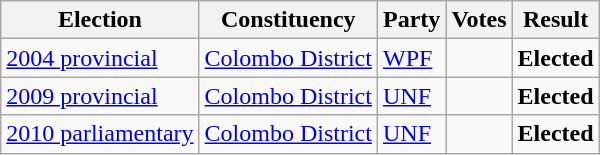<table class="wikitable" style="text-align:left;">
<tr>
<th scope=col>Election</th>
<th scope=col>Constituency</th>
<th scope=col>Party</th>
<th scope=col>Votes</th>
<th scope=col>Result</th>
</tr>
<tr>
<td><a href='#'>2004 provincial</a></td>
<td><a href='#'>Colombo District</a></td>
<td><a href='#'>WPF</a></td>
<td align=right></td>
<td><strong>Elected</strong></td>
</tr>
<tr>
<td><a href='#'>2009 provincial</a></td>
<td><a href='#'>Colombo District</a></td>
<td><a href='#'>UNF</a></td>
<td align=right></td>
<td><strong>Elected</strong></td>
</tr>
<tr>
<td><a href='#'>2010 parliamentary</a></td>
<td><a href='#'>Colombo District</a></td>
<td><a href='#'>UNF</a></td>
<td align=right></td>
<td><strong>Elected</strong></td>
</tr>
</table>
